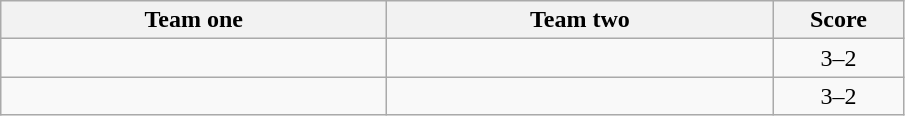<table class="wikitable" style="text-align: center">
<tr>
<th width=250>Team one</th>
<th width=250>Team two</th>
<th width=80>Score</th>
</tr>
<tr>
<td></td>
<td></td>
<td>3–2</td>
</tr>
<tr>
<td></td>
<td></td>
<td>3–2</td>
</tr>
</table>
